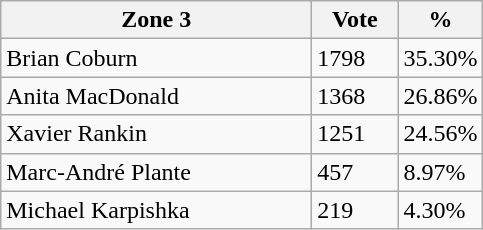<table class="wikitable">
<tr>
<th bgcolor="#DDDDFF" width="200px">Zone 3</th>
<th bgcolor="#DDDDFF" width="50px">Vote</th>
<th bgcolor="#DDDDFF" width="30px">%</th>
</tr>
<tr>
<td>Brian Coburn</td>
<td>1798</td>
<td>35.30%</td>
</tr>
<tr>
<td>Anita MacDonald</td>
<td>1368</td>
<td>26.86%</td>
</tr>
<tr>
<td>Xavier Rankin</td>
<td>1251</td>
<td>24.56%</td>
</tr>
<tr>
<td>Marc-André Plante</td>
<td>457</td>
<td>8.97%</td>
</tr>
<tr>
<td>Michael Karpishka</td>
<td>219</td>
<td>4.30%</td>
</tr>
</table>
